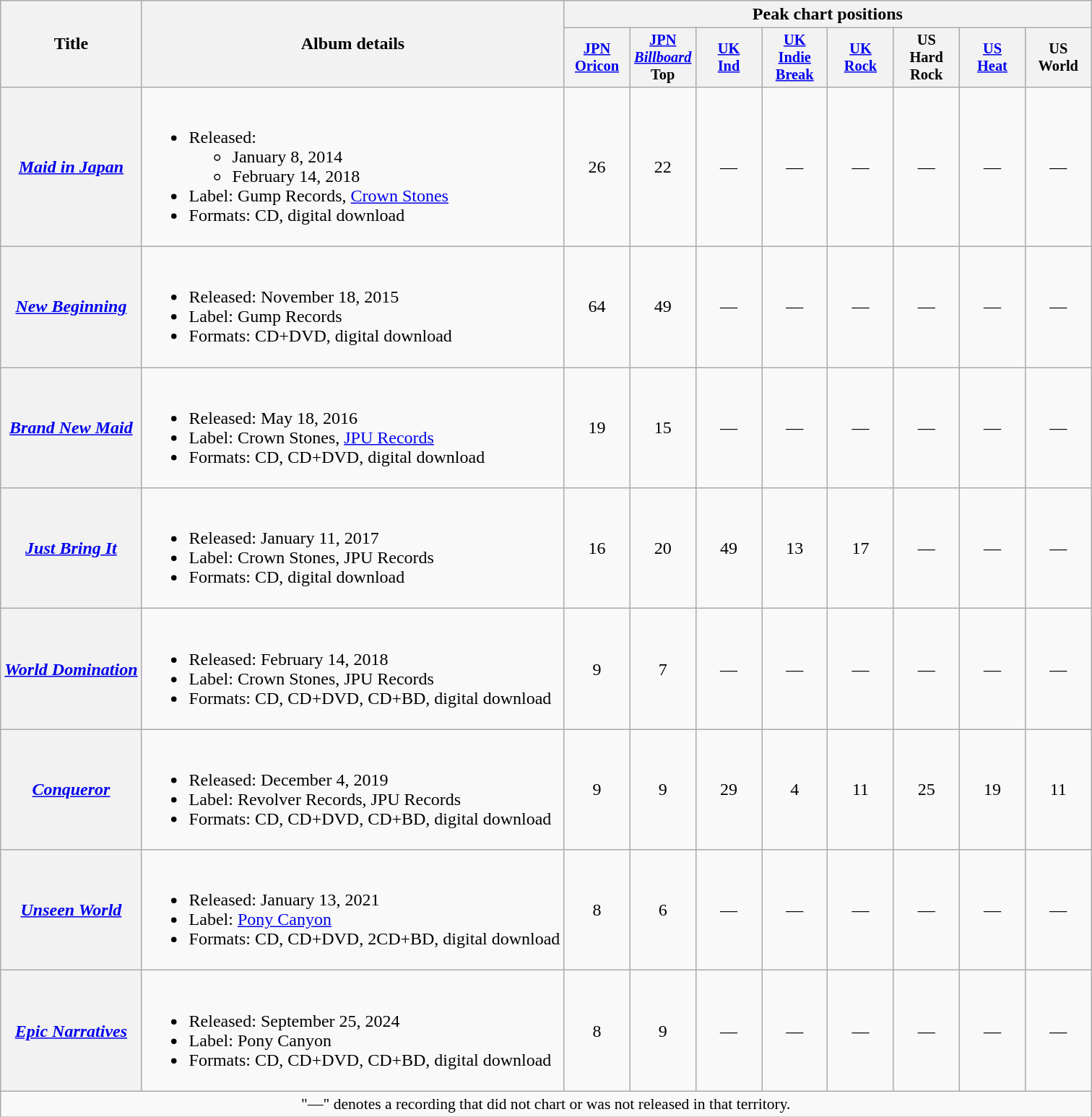<table class="wikitable plainrowheaders">
<tr>
<th scope="col" rowspan="2">Title</th>
<th scope="col" rowspan="2">Album details</th>
<th scope="col" colspan="8">Peak chart positions</th>
</tr>
<tr>
<th scope="col" style="width:4em;font-size:85%"><a href='#'>JPN<br>Oricon</a><br></th>
<th scope="col" style="width:4em;font-size:85%"><a href='#'>JPN<br><em>Billboard</em></a><br>Top<br></th>
<th scope="col" style="width:4em;font-size:85%"><a href='#'>UK<br>Ind</a><br></th>
<th scope="col" style="width:4em;font-size:85%"><a href='#'>UK<br>Indie<br>Break</a><br></th>
<th scope="col" style="width:4em;font-size:85%"><a href='#'>UK<br>Rock</a><br></th>
<th scope="col" style="width:4em;font-size:85%">US<br>Hard<br>Rock<br></th>
<th scope="col" style="width:4em;font-size:85%"><a href='#'>US<br>Heat</a><br></th>
<th scope="col" style="width:4em;font-size:85%">US<br>World<br></th>
</tr>
<tr>
<th scope="row"><em><a href='#'>Maid in Japan</a></em></th>
<td><br><ul><li>Released:<ul><li>January 8, 2014</li><li>February 14, 2018 </li></ul></li><li>Label: Gump Records, <a href='#'>Crown Stones</a> </li><li>Formats: CD, digital download</li></ul></td>
<td align="center">26 </td>
<td align="center">22 </td>
<td align="center">—</td>
<td align="center">—</td>
<td align="center">—</td>
<td align="center">—</td>
<td align="center">—</td>
<td align="center">—</td>
</tr>
<tr>
<th scope="row"><em><a href='#'>New Beginning</a></em></th>
<td><br><ul><li>Released: November 18, 2015</li><li>Label: Gump Records</li><li>Formats: CD+DVD, digital download</li></ul></td>
<td align="center">64</td>
<td align="center">49</td>
<td align="center">—</td>
<td align="center">—</td>
<td align="center">—</td>
<td align="center">—</td>
<td align="center">—</td>
<td align="center">—</td>
</tr>
<tr>
<th scope="row"><em><a href='#'>Brand New Maid</a></em></th>
<td><br><ul><li>Released: May 18, 2016</li><li>Label: Crown Stones, <a href='#'>JPU Records</a></li><li>Formats: CD, CD+DVD, digital download</li></ul></td>
<td align="center">19</td>
<td align="center">15</td>
<td align="center">—</td>
<td align="center">—</td>
<td align="center">—</td>
<td align="center">—</td>
<td align="center">—</td>
<td align="center">—</td>
</tr>
<tr>
<th scope="row"><em><a href='#'>Just Bring It</a></em></th>
<td><br><ul><li>Released: January 11, 2017</li><li>Label: Crown Stones, JPU Records</li><li>Formats: CD, digital download</li></ul></td>
<td align="center">16</td>
<td align="center">20</td>
<td align="center">49</td>
<td align="center">13</td>
<td align="center">17</td>
<td align="center">—</td>
<td align="center">—</td>
<td align="center">—</td>
</tr>
<tr>
<th scope="row"><em><a href='#'>World Domination</a></em></th>
<td><br><ul><li>Released: February 14, 2018</li><li>Label: Crown Stones, JPU Records</li><li>Formats: CD, CD+DVD, CD+BD, digital download</li></ul></td>
<td align="center">9</td>
<td align="center">7</td>
<td align="center">—</td>
<td align="center">—</td>
<td align="center">—</td>
<td align="center">—</td>
<td align="center">—</td>
<td align="center">—</td>
</tr>
<tr>
<th scope="row"><em><a href='#'>Conqueror</a></em></th>
<td><br><ul><li>Released: December 4, 2019</li><li>Label: Revolver Records, JPU Records</li><li>Formats: CD, CD+DVD, CD+BD, digital download</li></ul></td>
<td align="center">9</td>
<td align="center">9</td>
<td align="center">29</td>
<td align="center">4</td>
<td align="center">11</td>
<td align="center">25</td>
<td align="center">19</td>
<td align="center">11</td>
</tr>
<tr>
<th scope="row"><em><a href='#'>Unseen World</a></em></th>
<td><br><ul><li>Released: January 13, 2021</li><li>Label: <a href='#'>Pony Canyon</a></li><li>Formats: CD, CD+DVD, 2CD+BD, digital download</li></ul></td>
<td align="center">8</td>
<td align="center">6</td>
<td align="center">—</td>
<td align="center">—</td>
<td align="center">—</td>
<td align="center">—</td>
<td align="center">—</td>
<td align="center">—</td>
</tr>
<tr>
<th scope="row"><em><a href='#'>Epic Narratives</a></em></th>
<td><br><ul><li>Released: September 25, 2024</li><li>Label: Pony Canyon</li><li>Formats: CD, CD+DVD, CD+BD, digital download</li></ul></td>
<td align="center">8</td>
<td align="center">9</td>
<td align="center">—</td>
<td align="center">—</td>
<td align="center">—</td>
<td align="center">—</td>
<td align="center">—</td>
<td align="center">—</td>
</tr>
<tr>
<td align="center" colspan="10" style="font-size:90%">"—" denotes a recording that did not chart or was not released in that territory.</td>
</tr>
</table>
